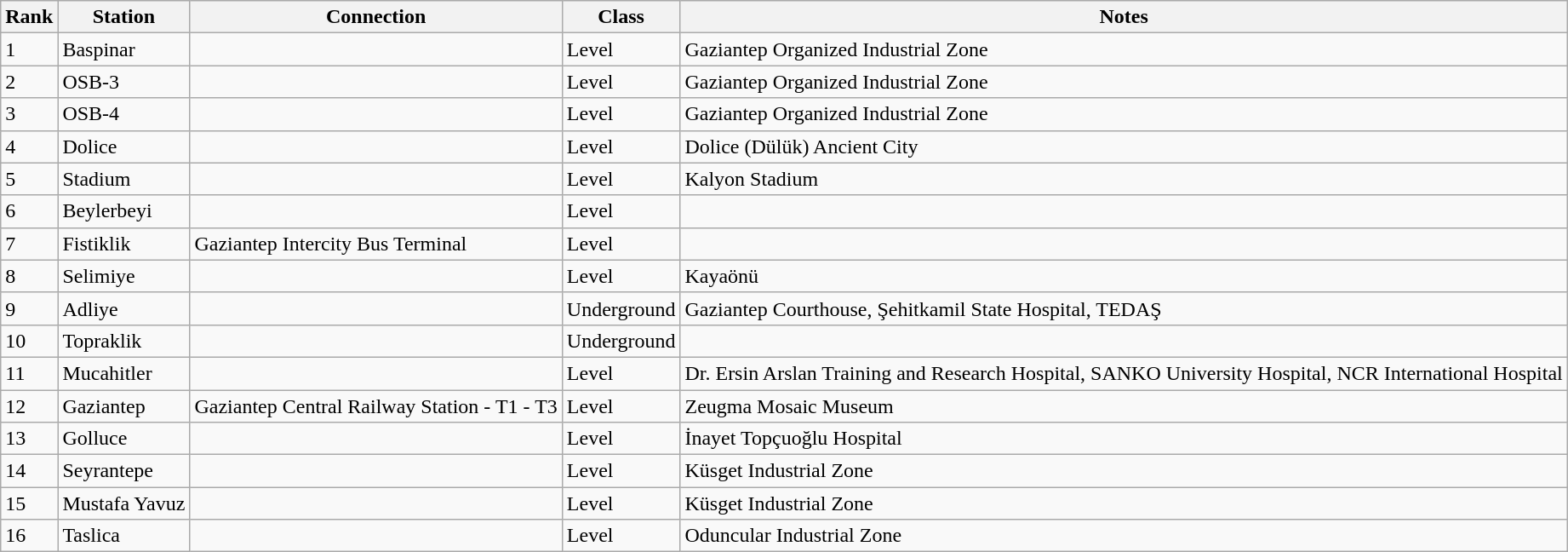<table class="wikitable">
<tr>
<th>Rank</th>
<th>Station</th>
<th>Connection</th>
<th>Class</th>
<th>Notes</th>
</tr>
<tr>
<td>1</td>
<td>Baspinar</td>
<td></td>
<td>Level</td>
<td>Gaziantep Organized Industrial Zone</td>
</tr>
<tr>
<td>2</td>
<td>OSB-3</td>
<td></td>
<td>Level</td>
<td>Gaziantep Organized Industrial Zone</td>
</tr>
<tr>
<td>3</td>
<td>OSB-4</td>
<td></td>
<td>Level</td>
<td>Gaziantep Organized Industrial Zone</td>
</tr>
<tr>
<td>4</td>
<td>Dolice</td>
<td></td>
<td>Level</td>
<td>Dolice (Dülük) Ancient City</td>
</tr>
<tr>
<td>5</td>
<td>Stadium</td>
<td></td>
<td>Level</td>
<td>Kalyon Stadium</td>
</tr>
<tr>
<td>6</td>
<td>Beylerbeyi</td>
<td></td>
<td>Level</td>
<td></td>
</tr>
<tr>
<td>7</td>
<td>Fistiklik</td>
<td>Gaziantep Intercity Bus Terminal</td>
<td>Level</td>
<td></td>
</tr>
<tr>
<td>8</td>
<td>Selimiye</td>
<td></td>
<td>Level</td>
<td>Kayaönü</td>
</tr>
<tr>
<td>9</td>
<td>Adliye</td>
<td></td>
<td>Underground</td>
<td>Gaziantep Courthouse, Şehitkamil State Hospital, TEDAŞ</td>
</tr>
<tr>
<td>10</td>
<td>Topraklik</td>
<td></td>
<td>Underground</td>
<td></td>
</tr>
<tr>
<td>11</td>
<td>Mucahitler</td>
<td></td>
<td>Level</td>
<td>Dr. Ersin Arslan Training and Research Hospital, SANKO University Hospital, NCR International Hospital</td>
</tr>
<tr>
<td>12</td>
<td>Gaziantep</td>
<td>Gaziantep Central Railway Station - T1 - T3</td>
<td>Level</td>
<td>Zeugma Mosaic Museum</td>
</tr>
<tr>
<td>13</td>
<td>Golluce</td>
<td></td>
<td>Level</td>
<td>İnayet Topçuoğlu Hospital</td>
</tr>
<tr>
<td>14</td>
<td>Seyrantepe</td>
<td></td>
<td>Level</td>
<td>Küsget Industrial Zone</td>
</tr>
<tr>
<td>15</td>
<td>Mustafa Yavuz</td>
<td></td>
<td>Level</td>
<td>Küsget Industrial Zone</td>
</tr>
<tr>
<td>16</td>
<td>Taslica</td>
<td></td>
<td>Level</td>
<td>Oduncular Industrial Zone</td>
</tr>
</table>
